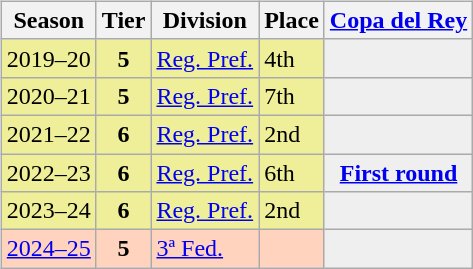<table>
<tr>
<td valign="top" width=0%><br><table class="wikitable">
<tr style="background:#f0f6fa;">
<th>Season</th>
<th>Tier</th>
<th>Division</th>
<th>Place</th>
<th><a href='#'>Copa del Rey</a></th>
</tr>
<tr>
<td style="background:#EFEF99;">2019–20</td>
<th style="background:#EFEF99;">5</th>
<td style="background:#EFEF99;"><a href='#'>Reg. Pref.</a></td>
<td style="background:#EFEF99;">4th</td>
<th style="background:#EFEFEF;"></th>
</tr>
<tr>
<td style="background:#EFEF99;">2020–21</td>
<th style="background:#EFEF99;">5</th>
<td style="background:#EFEF99;"><a href='#'>Reg. Pref.</a></td>
<td style="background:#EFEF99;">7th</td>
<th style="background:#EFEFEF;"></th>
</tr>
<tr>
<td style="background:#EFEF99;">2021–22</td>
<th style="background:#EFEF99;">6</th>
<td style="background:#EFEF99;"><a href='#'>Reg. Pref.</a></td>
<td style="background:#EFEF99;">2nd</td>
<th style="background:#EFEFEF;"></th>
</tr>
<tr>
<td style="background:#EFEF99;">2022–23</td>
<th style="background:#EFEF99;">6</th>
<td style="background:#EFEF99;"><a href='#'>Reg. Pref.</a></td>
<td style="background:#EFEF99;">6th</td>
<th style="background:#EFEFEF;"><a href='#'>First round</a></th>
</tr>
<tr>
<td style="background:#EFEF99;">2023–24</td>
<th style="background:#EFEF99;">6</th>
<td style="background:#EFEF99;"><a href='#'>Reg. Pref.</a></td>
<td style="background:#EFEF99;">2nd</td>
<th style="background:#EFEFEF;"></th>
</tr>
<tr>
<td style="background:#FFD3BD;"><a href='#'>2024–25</a></td>
<th style="background:#FFD3BD;">5</th>
<td style="background:#FFD3BD;"><a href='#'>3ª Fed.</a></td>
<td style="background:#FFD3BD;"></td>
<th style="background:#EFEFEF;"></th>
</tr>
</table>
</td>
</tr>
</table>
